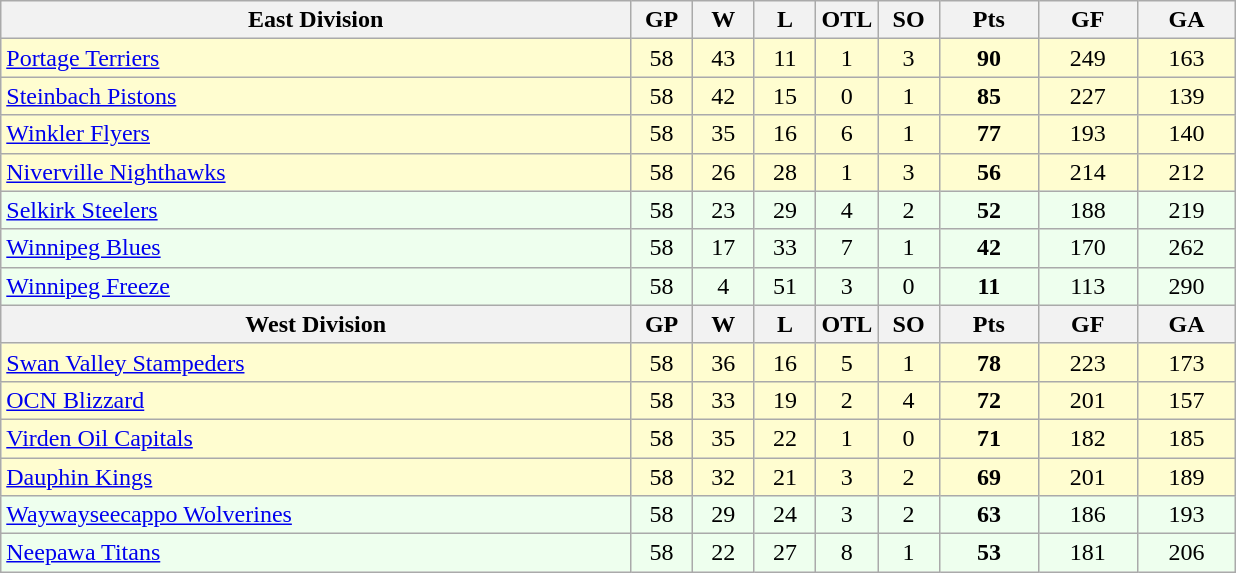<table class="wikitable">
<tr>
<th bgcolor="#DDDDFF">East Division</th>
<th bgcolor="#DDDDFF" width="5%">GP</th>
<th bgcolor="#DDDDFF" width="5%">W</th>
<th bgcolor="#DDDDFF" width="5%">L</th>
<th bgcolor="#DDDDFF" width="5%">OTL</th>
<th bgcolor="#DDDDFF" width="5%">SO</th>
<th bgcolor="#DDDDFF" width="8%">Pts</th>
<th bgcolor="#DDDDFF" width="8%">GF</th>
<th bgcolor="#DDDDFF" width="8%">GA</th>
</tr>
<tr align=center bgcolor=#FFFDD0>
<td align=left><a href='#'>Portage Terriers</a></td>
<td>58</td>
<td>43</td>
<td>11</td>
<td>1</td>
<td>3</td>
<td><strong>90</strong></td>
<td>249</td>
<td>163</td>
</tr>
<tr align=center bgcolor=#FFFDD0>
<td align=left><a href='#'>Steinbach Pistons</a></td>
<td>58</td>
<td>42</td>
<td>15</td>
<td>0</td>
<td>1</td>
<td><strong>85</strong></td>
<td>227</td>
<td>139</td>
</tr>
<tr align=center bgcolor=#FFFDD0>
<td align=left><a href='#'>Winkler Flyers</a></td>
<td>58</td>
<td>35</td>
<td>16</td>
<td>6</td>
<td>1</td>
<td><strong>77</strong></td>
<td>193</td>
<td>140</td>
</tr>
<tr align=center bgcolor=#FFFDD0>
<td align=left><a href='#'>Niverville Nighthawks</a></td>
<td>58</td>
<td>26</td>
<td>28</td>
<td>1</td>
<td>3</td>
<td><strong>56</strong></td>
<td>214</td>
<td>212</td>
</tr>
<tr align=center bgcolor=#eeffee>
<td align=left><a href='#'>Selkirk Steelers</a></td>
<td>58</td>
<td>23</td>
<td>29</td>
<td>4</td>
<td>2</td>
<td><strong>52</strong></td>
<td>188</td>
<td>219</td>
</tr>
<tr align=center bgcolor=#eeffee>
<td align=left><a href='#'>Winnipeg Blues</a></td>
<td>58</td>
<td>17</td>
<td>33</td>
<td>7</td>
<td>1</td>
<td><strong>42</strong></td>
<td>170</td>
<td>262</td>
</tr>
<tr align=center bgcolor=#eeffee>
<td align=left><a href='#'>Winnipeg Freeze</a></td>
<td>58</td>
<td>4</td>
<td>51</td>
<td>3</td>
<td>0</td>
<td><strong>11</strong></td>
<td>113</td>
<td>290</td>
</tr>
<tr>
<th bgcolor="#DDDDFF">West Division</th>
<th bgcolor="#DDDDFF" width="5%">GP</th>
<th bgcolor="#DDDDFF" width="5%">W</th>
<th bgcolor="#DDDDFF" width="5%">L</th>
<th bgcolor="#DDDDFF" width="5%">OTL</th>
<th bgcolor="#DDDDFF" width="5%">SO</th>
<th bgcolor="#DDDDFF" width="8%">Pts</th>
<th bgcolor="#DDDDFF" width="8%">GF</th>
<th bgcolor="#DDDDFF" width="8%">GA</th>
</tr>
<tr align=center bgcolor=#FFFDD0>
<td align=left><a href='#'>Swan Valley Stampeders</a></td>
<td>58</td>
<td>36</td>
<td>16</td>
<td>5</td>
<td>1</td>
<td><strong>78</strong></td>
<td>223</td>
<td>173</td>
</tr>
<tr align=center bgcolor=#FFFDD0>
<td align=left><a href='#'>OCN Blizzard</a></td>
<td>58</td>
<td>33</td>
<td>19</td>
<td>2</td>
<td>4</td>
<td><strong>72</strong></td>
<td>201</td>
<td>157</td>
</tr>
<tr align=center bgcolor=#FFFDD0>
<td align=left><a href='#'>Virden Oil Capitals</a></td>
<td>58</td>
<td>35</td>
<td>22</td>
<td>1</td>
<td>0</td>
<td><strong>71</strong></td>
<td>182</td>
<td>185</td>
</tr>
<tr align=center bgcolor=#FFFDD0>
<td align=left><a href='#'>Dauphin Kings</a></td>
<td>58</td>
<td>32</td>
<td>21</td>
<td>3</td>
<td>2</td>
<td><strong>69</strong></td>
<td>201</td>
<td>189</td>
</tr>
<tr align=center bgcolor=#eeffee>
<td align=left><a href='#'>Waywayseecappo Wolverines</a></td>
<td>58</td>
<td>29</td>
<td>24</td>
<td>3</td>
<td>2</td>
<td><strong>63</strong></td>
<td>186</td>
<td>193</td>
</tr>
<tr align=center bgcolor=#eeffee>
<td align=left><a href='#'>Neepawa Titans</a></td>
<td>58</td>
<td>22</td>
<td>27</td>
<td>8</td>
<td>1</td>
<td><strong>53</strong></td>
<td>181</td>
<td>206</td>
</tr>
</table>
